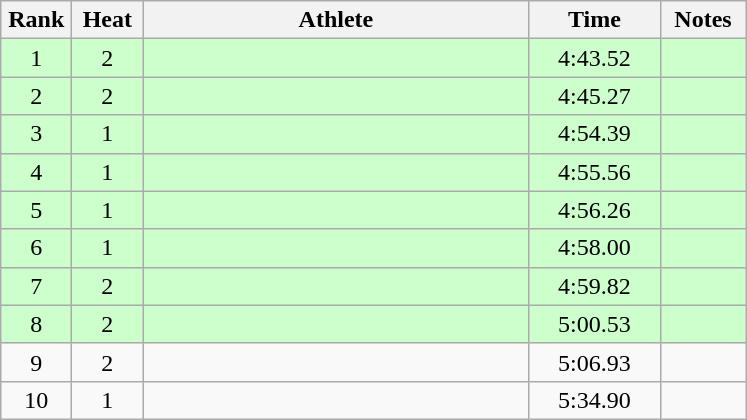<table class="wikitable" style="text-align:center">
<tr>
<th width=40>Rank</th>
<th width=40>Heat</th>
<th width=250>Athlete</th>
<th width=80>Time</th>
<th width=50>Notes</th>
</tr>
<tr bgcolor="ccffcc">
<td>1</td>
<td>2</td>
<td align=left></td>
<td>4:43.52</td>
<td></td>
</tr>
<tr bgcolor="ccffcc">
<td>2</td>
<td>2</td>
<td align=left></td>
<td>4:45.27</td>
<td></td>
</tr>
<tr bgcolor="ccffcc">
<td>3</td>
<td>1</td>
<td align=left></td>
<td>4:54.39</td>
<td></td>
</tr>
<tr bgcolor="ccffcc">
<td>4</td>
<td>1</td>
<td align=left></td>
<td>4:55.56</td>
<td></td>
</tr>
<tr bgcolor="ccffcc">
<td>5</td>
<td>1</td>
<td align=left></td>
<td>4:56.26</td>
<td></td>
</tr>
<tr bgcolor="ccffcc">
<td>6</td>
<td>1</td>
<td align=left></td>
<td>4:58.00</td>
<td></td>
</tr>
<tr bgcolor="ccffcc">
<td>7</td>
<td>2</td>
<td align=left></td>
<td>4:59.82</td>
<td></td>
</tr>
<tr bgcolor="ccffcc">
<td>8</td>
<td>2</td>
<td align=left></td>
<td>5:00.53</td>
<td></td>
</tr>
<tr>
<td>9</td>
<td>2</td>
<td align=left></td>
<td>5:06.93</td>
<td></td>
</tr>
<tr>
<td>10</td>
<td>1</td>
<td align=left></td>
<td>5:34.90</td>
<td></td>
</tr>
</table>
